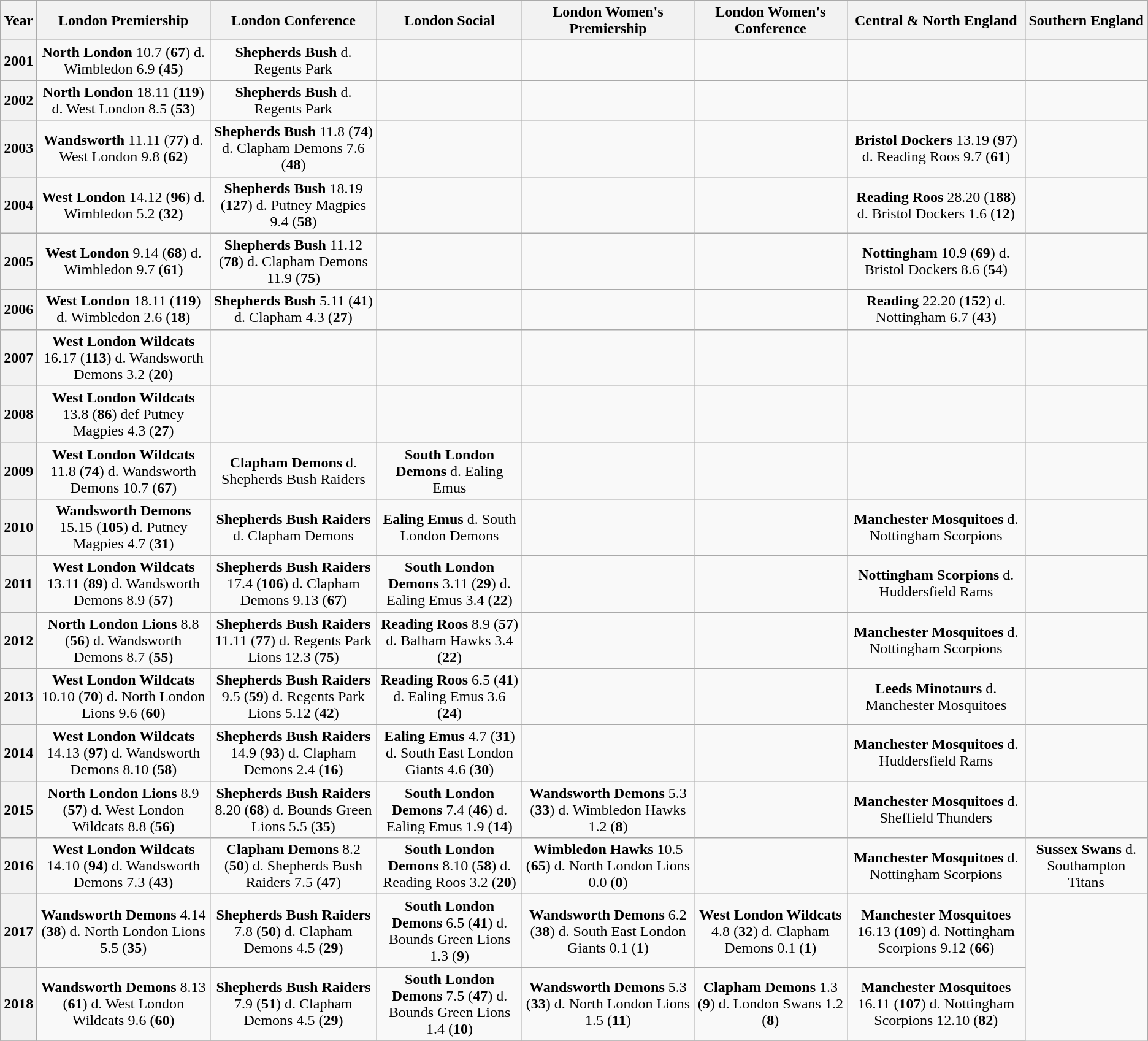<table class="wikitable" style="text-align:center">
<tr>
<th>Year</th>
<th>London Premiership</th>
<th>London Conference</th>
<th>London Social</th>
<th>London Women's Premiership</th>
<th>London Women's Conference</th>
<th>Central & North England</th>
<th>Southern England</th>
</tr>
<tr>
<th>2001</th>
<td><strong>North London</strong> 10.7 (<strong>67</strong>) d. Wimbledon 6.9 (<strong>45</strong>)</td>
<td><strong>Shepherds Bush</strong> d. Regents Park</td>
<td></td>
<td></td>
<td></td>
<td></td>
<td></td>
</tr>
<tr>
<th>2002</th>
<td><strong>North London</strong> 18.11 (<strong>119</strong>) d. West London 8.5 (<strong>53</strong>)</td>
<td><strong>Shepherds Bush</strong> d. Regents Park</td>
<td></td>
<td></td>
<td></td>
<td></td>
<td></td>
</tr>
<tr>
<th>2003</th>
<td><strong>Wandsworth</strong> 11.11 (<strong>77</strong>) d. West London 9.8 (<strong>62</strong>)</td>
<td><strong>Shepherds Bush</strong> 11.8 (<strong>74</strong>) d. Clapham Demons 7.6 (<strong>48</strong>)</td>
<td></td>
<td></td>
<td></td>
<td><strong>Bristol Dockers</strong> 13.19 (<strong>97</strong>) d. Reading Roos 9.7 (<strong>61</strong>)</td>
<td></td>
</tr>
<tr>
<th>2004</th>
<td><strong>West London</strong> 14.12 (<strong>96</strong>) d. Wimbledon 5.2 (<strong>32</strong>)</td>
<td><strong>Shepherds Bush</strong> 18.19 (<strong>127</strong>) d. Putney Magpies 9.4 (<strong>58</strong>)</td>
<td></td>
<td></td>
<td></td>
<td><strong>Reading Roos</strong> 28.20 (<strong>188</strong>) d. Bristol Dockers 1.6 (<strong>12</strong>)</td>
<td></td>
</tr>
<tr>
<th>2005</th>
<td><strong>West London</strong> 9.14 (<strong>68</strong>) d. Wimbledon 9.7 (<strong>61</strong>)</td>
<td><strong>Shepherds Bush</strong> 11.12 (<strong>78</strong>) d. Clapham Demons 11.9 (<strong>75</strong>)</td>
<td></td>
<td></td>
<td></td>
<td><strong>Nottingham</strong> 10.9 (<strong>69</strong>) d. Bristol Dockers 8.6 (<strong>54</strong>)</td>
<td></td>
</tr>
<tr>
<th>2006</th>
<td><strong>West London</strong> 18.11 (<strong>119</strong>) d. Wimbledon 2.6 (<strong>18</strong>)</td>
<td><strong>Shepherds Bush</strong> 5.11 (<strong>41</strong>) d. Clapham 4.3 (<strong>27</strong>)</td>
<td></td>
<td></td>
<td></td>
<td><strong>Reading</strong> 22.20 (<strong>152</strong>) d. Nottingham 6.7 (<strong>43</strong>)</td>
<td></td>
</tr>
<tr>
<th>2007</th>
<td><strong>West London Wildcats</strong> 16.17 (<strong>113</strong>) d. Wandsworth Demons 3.2 (<strong>20</strong>)</td>
<td></td>
<td></td>
<td></td>
<td></td>
<td></td>
<td></td>
</tr>
<tr>
<th>2008</th>
<td><strong>West London Wildcats</strong> 13.8 (<strong>86</strong>) def Putney Magpies 4.3 (<strong>27</strong>)</td>
<td></td>
<td></td>
<td></td>
<td></td>
<td></td>
<td></td>
</tr>
<tr>
<th>2009</th>
<td><strong>West London Wildcats</strong> 11.8 (<strong>74</strong>) d. Wandsworth Demons 10.7 (<strong>67</strong>)</td>
<td><strong>Clapham Demons</strong> d. Shepherds Bush Raiders</td>
<td><strong>South London Demons</strong> d. Ealing Emus</td>
<td></td>
<td></td>
<td></td>
<td></td>
</tr>
<tr>
<th>2010</th>
<td><strong>Wandsworth Demons</strong> 15.15 (<strong>105</strong>) d. Putney Magpies 4.7 (<strong>31</strong>)</td>
<td><strong>Shepherds Bush Raiders</strong> d. Clapham Demons</td>
<td><strong>Ealing Emus</strong> d. South London Demons</td>
<td></td>
<td></td>
<td><strong>Manchester Mosquitoes</strong> d. Nottingham Scorpions</td>
<td></td>
</tr>
<tr>
<th>2011</th>
<td><strong>West London Wildcats</strong> 13.11 (<strong>89</strong>) d. Wandsworth Demons 8.9 (<strong>57</strong>)</td>
<td><strong>Shepherds Bush Raiders</strong> 17.4 (<strong>106</strong>) d. Clapham Demons 9.13 (<strong>67</strong>)</td>
<td><strong>South London Demons</strong> 3.11 (<strong>29</strong>) d. Ealing Emus 3.4 (<strong>22</strong>)</td>
<td></td>
<td></td>
<td><strong>Nottingham Scorpions</strong> d. Huddersfield Rams</td>
<td></td>
</tr>
<tr>
<th>2012</th>
<td><strong>North London Lions</strong> 8.8 (<strong>56</strong>) d. Wandsworth Demons 8.7 (<strong>55</strong>)</td>
<td><strong>Shepherds Bush Raiders</strong> 11.11 (<strong>77</strong>) d. Regents Park Lions 12.3 (<strong>75</strong>)</td>
<td><strong>Reading Roos</strong> 8.9 (<strong>57</strong>) d. Balham Hawks 3.4 (<strong>22</strong>)</td>
<td></td>
<td></td>
<td><strong>Manchester Mosquitoes</strong> d. Nottingham Scorpions</td>
<td></td>
</tr>
<tr>
<th>2013</th>
<td><strong>West London Wildcats</strong> 10.10 (<strong>70</strong>) d. North London Lions 9.6 (<strong>60</strong>)</td>
<td><strong>Shepherds Bush Raiders</strong> 9.5 (<strong>59</strong>) d. Regents Park Lions 5.12 (<strong>42</strong>)</td>
<td><strong>Reading Roos</strong> 6.5 (<strong>41</strong>) d. Ealing Emus 3.6 (<strong>24</strong>)</td>
<td></td>
<td></td>
<td><strong>Leeds Minotaurs</strong> d. Manchester Mosquitoes</td>
<td></td>
</tr>
<tr>
<th>2014</th>
<td><strong>West London Wildcats</strong> 14.13 (<strong>97</strong>) d. Wandsworth Demons 8.10 (<strong>58</strong>)</td>
<td><strong>Shepherds Bush Raiders</strong> 14.9 (<strong>93</strong>) d. Clapham Demons 2.4 (<strong>16</strong>)</td>
<td><strong>Ealing Emus</strong> 4.7 (<strong>31</strong>) d. South East London Giants 4.6 (<strong>30</strong>)</td>
<td></td>
<td></td>
<td><strong>Manchester Mosquitoes</strong> d. Huddersfield Rams</td>
<td></td>
</tr>
<tr>
<th>2015</th>
<td><strong>North London Lions</strong> 8.9 (<strong>57</strong>) d. West London Wildcats 8.8 (<strong>56</strong>)</td>
<td><strong>Shepherds Bush Raiders</strong> 8.20 (<strong>68</strong>) d. Bounds Green Lions 5.5 (<strong>35</strong>)</td>
<td><strong>South London Demons</strong> 7.4 (<strong>46</strong>) d. Ealing Emus 1.9 (<strong>14</strong>)</td>
<td><strong>Wandsworth Demons</strong> 5.3 (<strong>33</strong>) d. Wimbledon Hawks 1.2 (<strong>8</strong>)</td>
<td></td>
<td><strong>Manchester Mosquitoes</strong> d. Sheffield Thunders</td>
<td></td>
</tr>
<tr>
<th>2016</th>
<td><strong>West London Wildcats</strong> 14.10 (<strong>94</strong>) d. Wandsworth Demons 7.3 (<strong>43</strong>)</td>
<td><strong>Clapham Demons</strong> 8.2 (<strong>50</strong>) d. Shepherds Bush Raiders 7.5 (<strong>47</strong>)</td>
<td><strong>South London Demons</strong> 8.10 (<strong>58</strong>) d. Reading Roos 3.2 (<strong>20</strong>)</td>
<td><strong>Wimbledon Hawks</strong> 10.5 (<strong>65</strong>) d. North London Lions 0.0 (<strong>0</strong>)</td>
<td></td>
<td><strong>Manchester Mosquitoes</strong> d. Nottingham Scorpions</td>
<td><strong>Sussex Swans</strong> d. Southampton Titans</td>
</tr>
<tr>
<th>2017</th>
<td><strong>Wandsworth Demons</strong> 4.14 (<strong>38</strong>) d. North London Lions 5.5 (<strong>35</strong>)</td>
<td><strong>Shepherds Bush Raiders</strong> 7.8 (<strong>50</strong>) d. Clapham Demons 4.5 (<strong>29</strong>)</td>
<td><strong>South London Demons</strong> 6.5 (<strong>41</strong>) d. Bounds Green Lions 1.3 (<strong>9</strong>)</td>
<td><strong>Wandsworth Demons</strong> 6.2 (<strong>38</strong>) d. South East London Giants 0.1 (<strong>1</strong>)</td>
<td><strong>West London Wildcats</strong> 4.8 (<strong>32</strong>) d. Clapham Demons 0.1 (<strong>1</strong>)</td>
<td><strong>Manchester Mosquitoes</strong> 16.13 (<strong>109</strong>) d. Nottingham Scorpions 9.12 (<strong>66</strong>)</td>
</tr>
<tr>
<th>2018</th>
<td><strong>Wandsworth Demons</strong> 8.13 (<strong>61</strong>) d. West London Wildcats 9.6 (<strong>60</strong>)</td>
<td><strong>Shepherds Bush Raiders</strong> 7.9 (<strong>51</strong>) d. Clapham Demons 4.5 (<strong>29</strong>)</td>
<td><strong>South London Demons</strong> 7.5 (<strong>47</strong>) d. Bounds Green Lions 1.4 (<strong>10</strong>)</td>
<td><strong>Wandsworth Demons</strong> 5.3 (<strong>33</strong>) d. North London Lions 1.5 (<strong>11</strong>)</td>
<td><strong>Clapham Demons</strong> 1.3 (<strong>9</strong>) d. London Swans 1.2 (<strong>8</strong>)</td>
<td><strong>Manchester Mosquitoes</strong> 16.11 (<strong>107</strong>) d. Nottingham Scorpions 12.10 (<strong>82</strong>)</td>
</tr>
<tr>
</tr>
</table>
